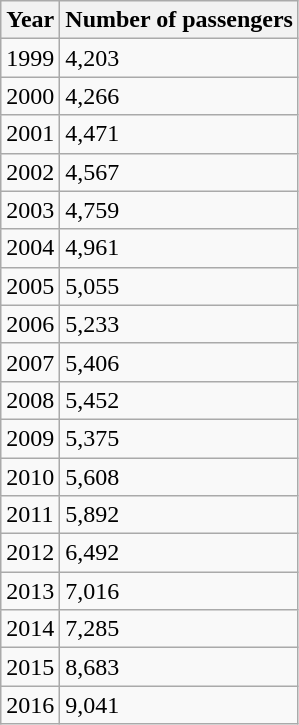<table class="wikitable">
<tr>
<th>Year</th>
<th>Number of passengers</th>
</tr>
<tr>
<td>1999</td>
<td>4,203</td>
</tr>
<tr>
<td>2000</td>
<td>4,266</td>
</tr>
<tr>
<td>2001</td>
<td>4,471</td>
</tr>
<tr>
<td>2002</td>
<td>4,567</td>
</tr>
<tr>
<td>2003</td>
<td>4,759</td>
</tr>
<tr>
<td>2004</td>
<td>4,961</td>
</tr>
<tr>
<td>2005</td>
<td>5,055</td>
</tr>
<tr>
<td>2006</td>
<td>5,233</td>
</tr>
<tr>
<td>2007</td>
<td>5,406</td>
</tr>
<tr>
<td>2008</td>
<td>5,452</td>
</tr>
<tr>
<td>2009</td>
<td>5,375</td>
</tr>
<tr>
<td>2010</td>
<td>5,608</td>
</tr>
<tr>
<td>2011</td>
<td>5,892</td>
</tr>
<tr>
<td>2012</td>
<td>6,492</td>
</tr>
<tr>
<td>2013</td>
<td>7,016</td>
</tr>
<tr>
<td>2014</td>
<td>7,285</td>
</tr>
<tr>
<td>2015</td>
<td>8,683</td>
</tr>
<tr>
<td>2016</td>
<td>9,041</td>
</tr>
</table>
